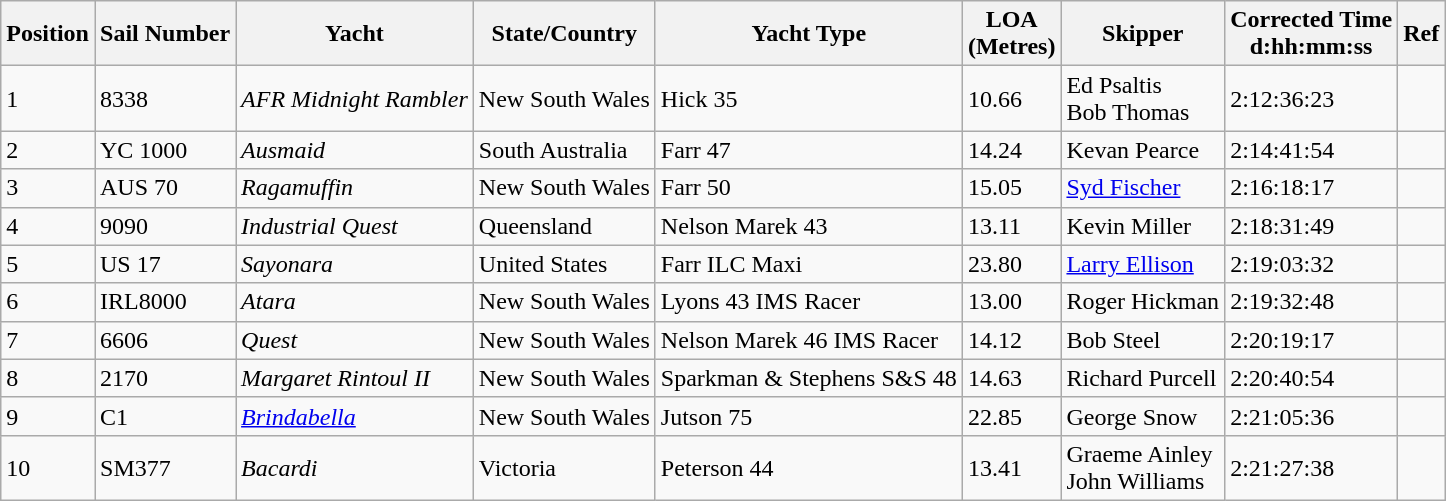<table class="wikitable">
<tr>
<th>Position</th>
<th>Sail Number</th>
<th>Yacht</th>
<th>State/Country</th>
<th>Yacht Type</th>
<th>LOA <br>(Metres)</th>
<th>Skipper</th>
<th>Corrected Time <br>d:hh:mm:ss</th>
<th>Ref</th>
</tr>
<tr>
<td>1</td>
<td>8338</td>
<td><em>AFR Midnight Rambler</em></td>
<td> New South Wales</td>
<td>Hick 35</td>
<td>10.66</td>
<td>Ed Psaltis <br> Bob Thomas</td>
<td>2:12:36:23</td>
<td></td>
</tr>
<tr>
<td>2</td>
<td>YC 1000</td>
<td><em>Ausmaid</em></td>
<td> South Australia</td>
<td>Farr 47</td>
<td>14.24</td>
<td>Kevan Pearce</td>
<td>2:14:41:54</td>
<td></td>
</tr>
<tr>
<td>3</td>
<td>AUS 70</td>
<td><em>Ragamuffin</em></td>
<td> New South Wales</td>
<td>Farr 50</td>
<td>15.05</td>
<td><a href='#'>Syd Fischer</a></td>
<td>2:16:18:17</td>
<td></td>
</tr>
<tr>
<td>4</td>
<td>9090</td>
<td><em>Industrial Quest</em></td>
<td> Queensland</td>
<td>Nelson Marek 43</td>
<td>13.11</td>
<td>Kevin Miller</td>
<td>2:18:31:49</td>
<td></td>
</tr>
<tr>
<td>5</td>
<td>US 17</td>
<td><em>Sayonara</em></td>
<td> United States</td>
<td>Farr ILC Maxi</td>
<td>23.80</td>
<td><a href='#'>Larry Ellison</a></td>
<td>2:19:03:32</td>
<td></td>
</tr>
<tr>
<td>6</td>
<td>IRL8000</td>
<td><em>Atara</em></td>
<td> New South Wales</td>
<td>Lyons 43 IMS Racer</td>
<td>13.00</td>
<td>Roger Hickman</td>
<td>2:19:32:48</td>
<td></td>
</tr>
<tr>
<td>7</td>
<td>6606</td>
<td><em>Quest</em></td>
<td> New South Wales</td>
<td>Nelson Marek 46 IMS Racer</td>
<td>14.12</td>
<td>Bob Steel</td>
<td>2:20:19:17</td>
<td></td>
</tr>
<tr>
<td>8</td>
<td>2170</td>
<td><em>Margaret Rintoul II</em></td>
<td> New South Wales</td>
<td>Sparkman & Stephens S&S 48</td>
<td>14.63</td>
<td>Richard Purcell</td>
<td>2:20:40:54</td>
<td></td>
</tr>
<tr>
<td>9</td>
<td>C1</td>
<td><em><a href='#'>Brindabella</a></em></td>
<td> New South Wales</td>
<td>Jutson 75</td>
<td>22.85</td>
<td>George Snow</td>
<td>2:21:05:36</td>
<td></td>
</tr>
<tr>
<td>10</td>
<td>SM377</td>
<td><em>Bacardi</em></td>
<td> Victoria</td>
<td>Peterson 44</td>
<td>13.41</td>
<td>Graeme Ainley <br> John Williams</td>
<td>2:21:27:38</td>
<td></td>
</tr>
</table>
